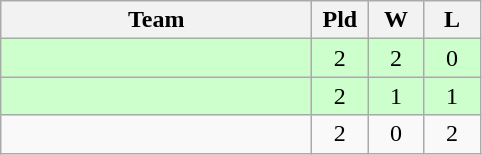<table class=wikitable style="text-align:center">
<tr>
<th width=200>Team</th>
<th width=30>Pld</th>
<th width=30>W</th>
<th width=30>L</th>
</tr>
<tr style="background:#cfc;">
<td style="text-align:left"></td>
<td>2</td>
<td>2</td>
<td>0</td>
</tr>
<tr style="background:#cfc;">
<td style="text-align:left"></td>
<td>2</td>
<td>1</td>
<td>1</td>
</tr>
<tr>
<td style="text-align:left"></td>
<td>2</td>
<td>0</td>
<td>2</td>
</tr>
</table>
